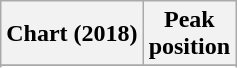<table class="wikitable sortable plainrowheaders" style="text-align:center">
<tr>
<th scope="col">Chart (2018)</th>
<th scope="col">Peak<br>position</th>
</tr>
<tr>
</tr>
<tr>
</tr>
</table>
